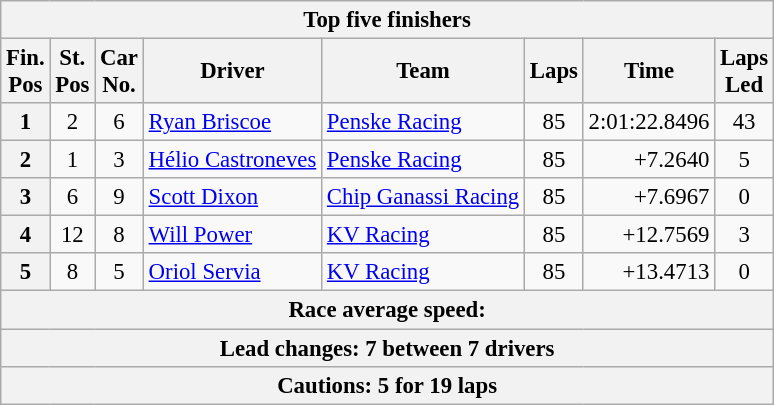<table class="wikitable" style="font-size:95%;text-align:center">
<tr>
<th colspan=9>Top five finishers</th>
</tr>
<tr>
<th>Fin.<br>Pos</th>
<th>St.<br>Pos</th>
<th>Car<br>No.</th>
<th>Driver</th>
<th>Team</th>
<th>Laps</th>
<th>Time</th>
<th>Laps<br>Led</th>
</tr>
<tr>
<th>1</th>
<td>2</td>
<td>6</td>
<td style="text-align:left"> <a href='#'>Ryan Briscoe</a></td>
<td style="text-align:left"><a href='#'>Penske Racing</a></td>
<td>85</td>
<td align=right>2:01:22.8496</td>
<td>43</td>
</tr>
<tr>
<th>2</th>
<td>1</td>
<td>3</td>
<td style="text-align:left"> <a href='#'>Hélio Castroneves</a></td>
<td style="text-align:left"><a href='#'>Penske Racing</a></td>
<td>85</td>
<td align=right>+7.2640</td>
<td>5</td>
</tr>
<tr>
<th>3</th>
<td>6</td>
<td>9</td>
<td style="text-align:left"> <a href='#'>Scott Dixon</a></td>
<td style="text-align:left"><a href='#'>Chip Ganassi Racing</a></td>
<td>85</td>
<td align=right>+7.6967</td>
<td>0</td>
</tr>
<tr>
<th>4</th>
<td>12</td>
<td>8</td>
<td style="text-align:left"> <a href='#'>Will Power</a></td>
<td style="text-align:left"><a href='#'>KV Racing</a></td>
<td>85</td>
<td align=right>+12.7569</td>
<td>3</td>
</tr>
<tr>
<th>5</th>
<td>8</td>
<td>5</td>
<td style="text-align:left"> <a href='#'>Oriol Servia</a></td>
<td style="text-align:left"><a href='#'>KV Racing</a></td>
<td>85</td>
<td align=right>+13.4713</td>
<td>0</td>
</tr>
<tr>
<th colspan=9>Race average speed: </th>
</tr>
<tr>
<th colspan=9>Lead changes: 7 between 7 drivers</th>
</tr>
<tr>
<th colspan=9>Cautions: 5 for 19 laps</th>
</tr>
</table>
